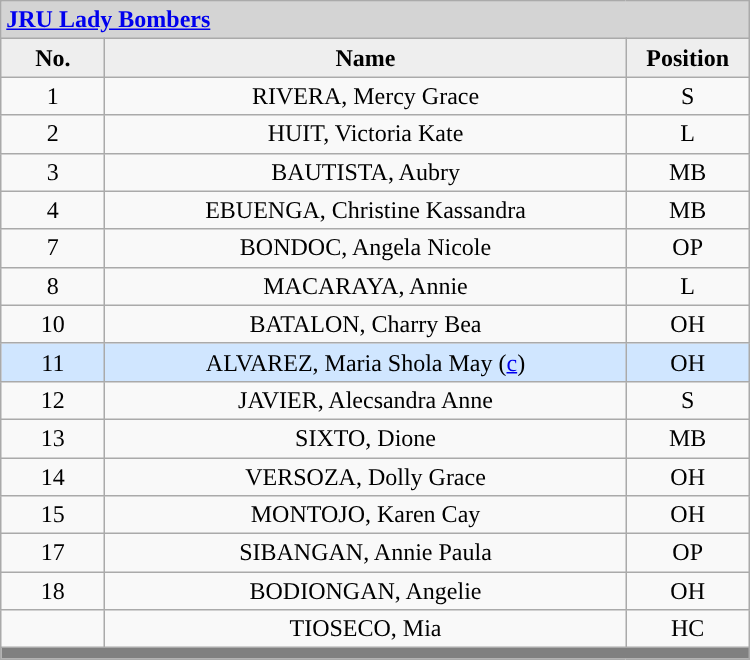<table class='wikitable mw-collapsible mw-collapsed' style="text-align: center; width: 500px; border: none">
<tr>
<th style="background:#D4D4D4; text-align:left;" colspan=3><a href='#'>JRU Lady Bombers</a></th>
</tr>
<tr style="background:#EEEEEE; font-weight:bold;">
<td width=10%>No.</td>
<td width=50%>Name</td>
<td width=10%>Position</td>
</tr>
<tr>
<td align=center>1</td>
<td>RIVERA, Mercy Grace</td>
<td align=center>S</td>
</tr>
<tr>
<td align=center>2</td>
<td>HUIT, Victoria Kate</td>
<td align=center>L</td>
</tr>
<tr>
<td align=center>3</td>
<td>BAUTISTA, Aubry</td>
<td align=center>MB</td>
</tr>
<tr>
<td align=center>4</td>
<td>EBUENGA, Christine Kassandra</td>
<td align=center>MB</td>
</tr>
<tr>
<td align=center>7</td>
<td>BONDOC, Angela Nicole</td>
<td align=center>OP</td>
</tr>
<tr>
<td align=center>8</td>
<td>MACARAYA, Annie</td>
<td align=center>L</td>
</tr>
<tr>
<td align=center>10</td>
<td>BATALON, Charry Bea</td>
<td align=center>OH</td>
</tr>
<tr style="background: #D0E6FF">
<td align=center>11</td>
<td>ALVAREZ, Maria Shola May (<a href='#'>c</a>)</td>
<td align=center>OH</td>
</tr>
<tr>
<td align=center>12</td>
<td>JAVIER, Alecsandra Anne</td>
<td align=center>S</td>
</tr>
<tr>
<td align=center>13</td>
<td>SIXTO, Dione</td>
<td align=center>MB</td>
</tr>
<tr>
<td align=center>14</td>
<td>VERSOZA, Dolly Grace</td>
<td align=center>OH</td>
</tr>
<tr>
<td align=center>15</td>
<td>MONTOJO, Karen Cay</td>
<td align=center>OH</td>
</tr>
<tr>
<td align=center>17</td>
<td>SIBANGAN, Annie Paula</td>
<td align=center>OP</td>
</tr>
<tr>
<td align=center>18</td>
<td>BODIONGAN, Angelie</td>
<td align=center>OH</td>
</tr>
<tr>
<td align=center></td>
<td>TIOSECO, Mia</td>
<td align=center>HC</td>
</tr>
<tr>
<th style='background: grey;' colspan=3></th>
</tr>
</table>
